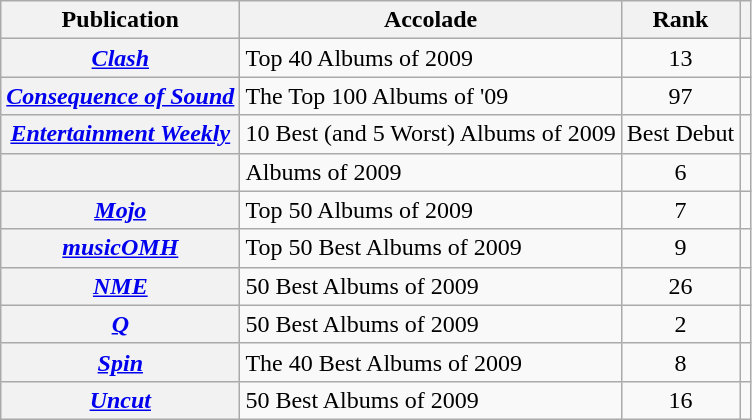<table class="wikitable sortable plainrowheaders">
<tr>
<th scope="col">Publication</th>
<th scope="col">Accolade</th>
<th scope="col">Rank</th>
<th scope="col" class="unsortable"></th>
</tr>
<tr>
<th scope="row"><em><a href='#'>Clash</a></em></th>
<td>Top 40 Albums of 2009</td>
<td align="center">13</td>
<td align="center"></td>
</tr>
<tr>
<th scope="row"><em><a href='#'>Consequence of Sound</a></em></th>
<td>The Top 100 Albums of '09</td>
<td align="center">97</td>
<td align="center"></td>
</tr>
<tr>
<th scope="row"><em><a href='#'>Entertainment Weekly</a></em></th>
<td>10 Best (and 5 Worst) Albums of 2009</td>
<td align="center">Best Debut</td>
<td align="center"></td>
</tr>
<tr>
<th scope="row"><em></em></th>
<td>Albums of 2009</td>
<td align="center">6</td>
<td align="center"></td>
</tr>
<tr>
<th scope="row"><em><a href='#'>Mojo</a></em></th>
<td>Top 50 Albums of 2009</td>
<td align="center">7</td>
<td align="center"></td>
</tr>
<tr>
<th scope="row"><em><a href='#'>musicOMH</a></em></th>
<td>Top 50 Best Albums of 2009</td>
<td align="center">9</td>
<td align="center"></td>
</tr>
<tr>
<th scope="row"><em><a href='#'>NME</a></em></th>
<td>50 Best Albums of 2009</td>
<td align="center">26</td>
<td align="center"></td>
</tr>
<tr>
<th scope="row"><em><a href='#'>Q</a></em></th>
<td>50 Best Albums of 2009</td>
<td align="center">2</td>
<td align="center"></td>
</tr>
<tr>
<th scope="row"><em><a href='#'>Spin</a></em></th>
<td>The 40 Best Albums of 2009</td>
<td align="center">8</td>
<td align="center"></td>
</tr>
<tr>
<th scope="row"><em><a href='#'>Uncut</a></em></th>
<td>50 Best Albums of 2009</td>
<td align="center">16</td>
<td align="center"></td>
</tr>
</table>
